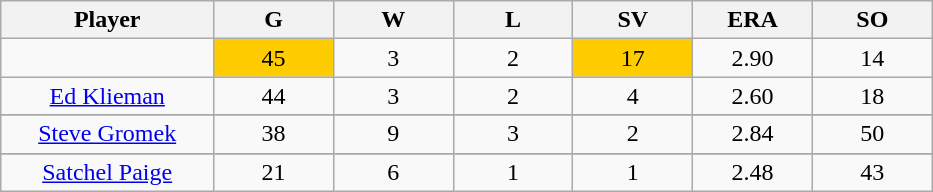<table class="wikitable sortable">
<tr>
<th bgcolor="#DDDDFF" width="16%">Player</th>
<th bgcolor="#DDDDFF" width="9%">G</th>
<th bgcolor="#DDDDFF" width="9%">W</th>
<th bgcolor="#DDDDFF" width="9%">L</th>
<th bgcolor="#DDDDFF" width="9%">SV</th>
<th bgcolor="#DDDDFF" width="9%">ERA</th>
<th bgcolor="#DDDDFF" width="9%">SO</th>
</tr>
<tr align="center">
<td></td>
<td bgcolor="#FFCC00">45</td>
<td>3</td>
<td>2</td>
<td bgcolor="#FFCC00">17</td>
<td>2.90</td>
<td>14</td>
</tr>
<tr align="center">
<td><a href='#'>Ed Klieman</a></td>
<td>44</td>
<td>3</td>
<td>2</td>
<td>4</td>
<td>2.60</td>
<td>18</td>
</tr>
<tr>
</tr>
<tr align="center">
<td><a href='#'>Steve Gromek</a></td>
<td>38</td>
<td>9</td>
<td>3</td>
<td>2</td>
<td>2.84</td>
<td>50</td>
</tr>
<tr>
</tr>
<tr align="center">
<td><a href='#'>Satchel Paige</a></td>
<td>21</td>
<td>6</td>
<td>1</td>
<td>1</td>
<td>2.48</td>
<td>43</td>
</tr>
</table>
